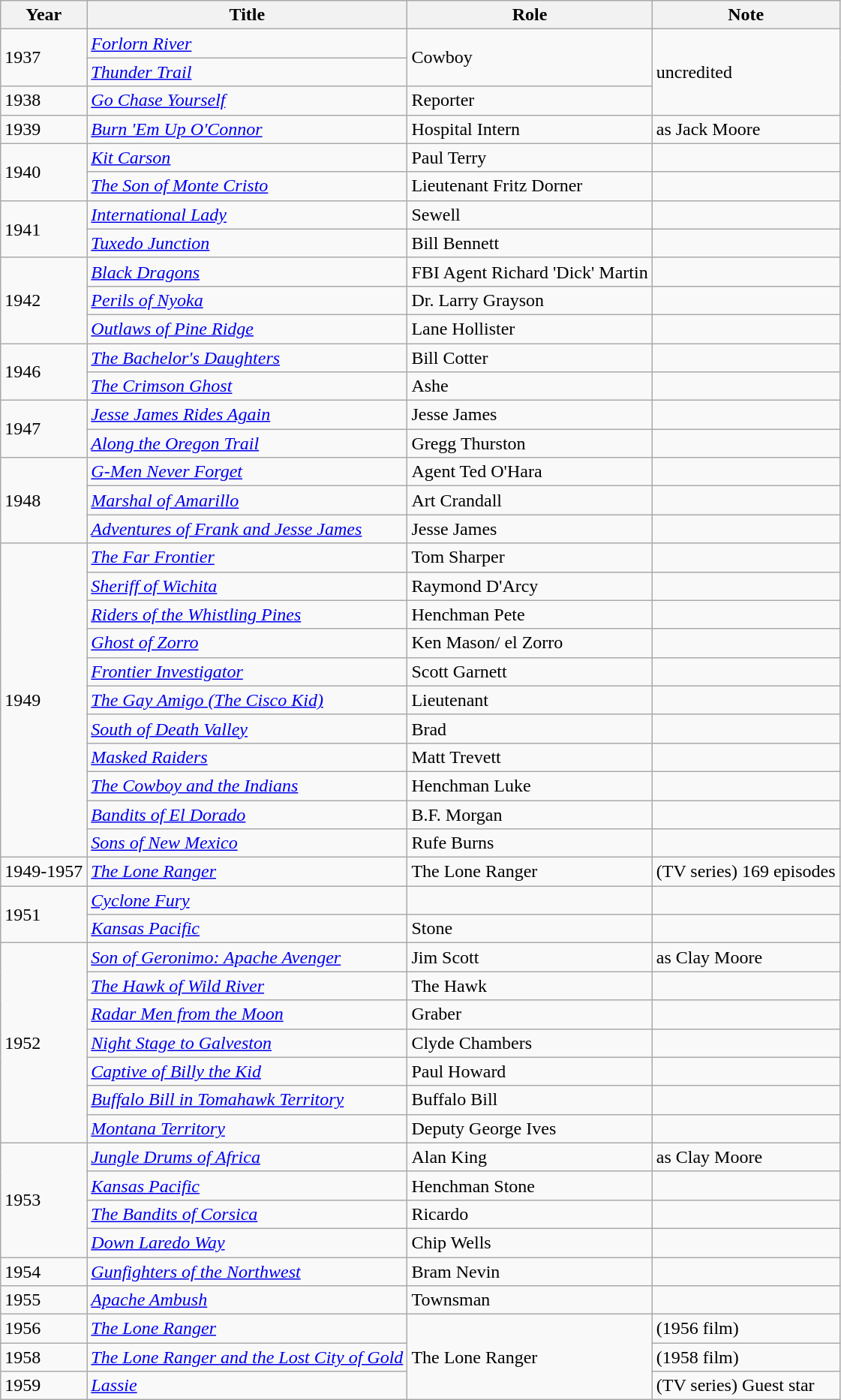<table class="wikitable sortable">
<tr>
<th>Year</th>
<th>Title</th>
<th>Role</th>
<th class="unsortable">Note</th>
</tr>
<tr>
<td rowspan="2">1937</td>
<td><em><a href='#'>Forlorn River</a></em></td>
<td rowspan="2">Cowboy</td>
<td rowspan="3">uncredited</td>
</tr>
<tr>
<td><em><a href='#'>Thunder Trail</a></em></td>
</tr>
<tr>
<td>1938</td>
<td><em><a href='#'>Go Chase Yourself</a></em></td>
<td>Reporter</td>
</tr>
<tr>
<td>1939</td>
<td><em><a href='#'>Burn 'Em Up O'Connor</a></em></td>
<td>Hospital Intern</td>
<td>as Jack Moore</td>
</tr>
<tr>
<td rowspan="2">1940</td>
<td><em><a href='#'>Kit Carson</a></em></td>
<td>Paul Terry</td>
<td></td>
</tr>
<tr>
<td><em><a href='#'>The Son of Monte Cristo</a></em></td>
<td>Lieutenant Fritz Dorner</td>
<td></td>
</tr>
<tr>
<td rowspan="2">1941</td>
<td><em><a href='#'>International Lady</a></em></td>
<td>Sewell</td>
<td></td>
</tr>
<tr>
<td><em><a href='#'>Tuxedo Junction</a></em></td>
<td>Bill Bennett</td>
<td></td>
</tr>
<tr>
<td rowspan="3">1942</td>
<td><em><a href='#'>Black Dragons</a></em></td>
<td>FBI Agent Richard 'Dick' Martin</td>
<td></td>
</tr>
<tr>
<td><em><a href='#'>Perils of Nyoka</a></em></td>
<td>Dr. Larry Grayson</td>
<td></td>
</tr>
<tr>
<td><em><a href='#'>Outlaws of Pine Ridge</a></em></td>
<td>Lane Hollister</td>
<td></td>
</tr>
<tr>
<td rowspan="2">1946</td>
<td><em><a href='#'>The Bachelor's Daughters</a></em></td>
<td>Bill Cotter</td>
<td></td>
</tr>
<tr>
<td><em><a href='#'>The Crimson Ghost</a></em></td>
<td>Ashe</td>
<td></td>
</tr>
<tr>
<td rowspan="2">1947</td>
<td><em><a href='#'>Jesse James Rides Again</a></em></td>
<td>Jesse James</td>
<td></td>
</tr>
<tr>
<td><em><a href='#'>Along the Oregon Trail</a></em></td>
<td>Gregg Thurston</td>
<td></td>
</tr>
<tr>
<td rowspan="3">1948</td>
<td><em><a href='#'>G-Men Never Forget</a></em></td>
<td>Agent Ted O'Hara</td>
<td></td>
</tr>
<tr>
<td><em><a href='#'>Marshal of Amarillo</a></em></td>
<td>Art Crandall</td>
<td></td>
</tr>
<tr>
<td><em><a href='#'>Adventures of Frank and Jesse James</a></em></td>
<td>Jesse James</td>
<td></td>
</tr>
<tr>
<td rowspan="11">1949</td>
<td><em><a href='#'>The Far Frontier</a></em></td>
<td>Tom Sharper</td>
<td></td>
</tr>
<tr>
<td><em><a href='#'>Sheriff of Wichita</a></em></td>
<td>Raymond D'Arcy</td>
<td></td>
</tr>
<tr>
<td><em><a href='#'>Riders of the Whistling Pines</a></em></td>
<td>Henchman Pete</td>
<td></td>
</tr>
<tr>
<td><em><a href='#'>Ghost of Zorro</a></em></td>
<td>Ken Mason/ el Zorro</td>
<td></td>
</tr>
<tr>
<td><em><a href='#'>Frontier Investigator</a></em></td>
<td>Scott Garnett</td>
<td></td>
</tr>
<tr>
<td><em><a href='#'>The Gay Amigo (The Cisco Kid)</a></em></td>
<td>Lieutenant</td>
<td></td>
</tr>
<tr>
<td><em><a href='#'>South of Death Valley</a></em></td>
<td>Brad</td>
<td></td>
</tr>
<tr>
<td><em><a href='#'>Masked Raiders</a></em></td>
<td>Matt Trevett</td>
<td></td>
</tr>
<tr>
<td><em><a href='#'>The Cowboy and the Indians</a></em></td>
<td>Henchman Luke</td>
<td></td>
</tr>
<tr>
<td><em><a href='#'>Bandits of El Dorado</a></em></td>
<td>B.F. Morgan</td>
<td></td>
</tr>
<tr>
<td><em><a href='#'>Sons of New Mexico</a></em></td>
<td>Rufe Burns</td>
<td></td>
</tr>
<tr>
<td>1949-1957</td>
<td><em><a href='#'>The Lone Ranger</a></em></td>
<td>The Lone Ranger</td>
<td>(TV series) 169 episodes</td>
</tr>
<tr>
<td rowspan="2">1951</td>
<td><em><a href='#'>Cyclone Fury</a></em></td>
<td></td>
<td></td>
</tr>
<tr>
<td><em><a href='#'>Kansas Pacific</a></em></td>
<td>Stone</td>
<td></td>
</tr>
<tr>
<td rowspan="7">1952</td>
<td><em><a href='#'>Son of Geronimo: Apache Avenger</a></em></td>
<td>Jim Scott</td>
<td>as Clay Moore</td>
</tr>
<tr>
<td><em><a href='#'>The Hawk of Wild River</a></em></td>
<td>The Hawk</td>
<td></td>
</tr>
<tr>
<td><em><a href='#'>Radar Men from the Moon</a></em></td>
<td>Graber</td>
<td></td>
</tr>
<tr>
<td><em><a href='#'>Night Stage to Galveston</a></em></td>
<td>Clyde Chambers</td>
<td></td>
</tr>
<tr>
<td><em><a href='#'>Captive of Billy the Kid</a></em></td>
<td>Paul Howard</td>
<td></td>
</tr>
<tr>
<td><em><a href='#'>Buffalo Bill in Tomahawk Territory</a></em></td>
<td>Buffalo Bill</td>
<td></td>
</tr>
<tr>
<td><em><a href='#'>Montana Territory</a></em></td>
<td>Deputy George Ives</td>
<td></td>
</tr>
<tr>
<td rowspan="4">1953</td>
<td><em><a href='#'>Jungle Drums of Africa</a></em></td>
<td>Alan King</td>
<td>as Clay Moore</td>
</tr>
<tr>
<td><em><a href='#'>Kansas Pacific</a></em></td>
<td>Henchman Stone</td>
<td></td>
</tr>
<tr>
<td><em><a href='#'>The Bandits of Corsica</a></em></td>
<td>Ricardo</td>
<td></td>
</tr>
<tr>
<td><em><a href='#'>Down Laredo Way</a></em></td>
<td>Chip Wells</td>
<td></td>
</tr>
<tr>
<td>1954</td>
<td><em><a href='#'>Gunfighters of the Northwest</a></em></td>
<td>Bram Nevin</td>
<td></td>
</tr>
<tr>
<td>1955</td>
<td><em><a href='#'>Apache Ambush</a></em></td>
<td>Townsman</td>
<td></td>
</tr>
<tr>
<td>1956</td>
<td><em><a href='#'>The Lone Ranger</a></em></td>
<td rowspan="3">The Lone Ranger</td>
<td>(1956 film)</td>
</tr>
<tr>
<td>1958</td>
<td><em><a href='#'>The Lone Ranger and the Lost City of Gold</a></em></td>
<td>(1958 film)</td>
</tr>
<tr>
<td>1959</td>
<td><em><a href='#'>Lassie</a></em></td>
<td>(TV series) Guest star</td>
</tr>
</table>
